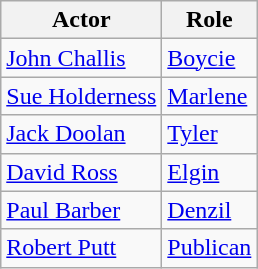<table class="wikitable">
<tr>
<th>Actor</th>
<th>Role</th>
</tr>
<tr>
<td><a href='#'>John Challis</a></td>
<td><a href='#'>Boycie</a></td>
</tr>
<tr>
<td><a href='#'>Sue Holderness</a></td>
<td><a href='#'>Marlene</a></td>
</tr>
<tr>
<td><a href='#'>Jack Doolan</a></td>
<td><a href='#'>Tyler</a></td>
</tr>
<tr>
<td><a href='#'>David Ross</a></td>
<td><a href='#'>Elgin</a></td>
</tr>
<tr>
<td><a href='#'>Paul Barber</a></td>
<td><a href='#'>Denzil</a></td>
</tr>
<tr>
<td><a href='#'>Robert Putt</a></td>
<td><a href='#'>Publican</a></td>
</tr>
</table>
